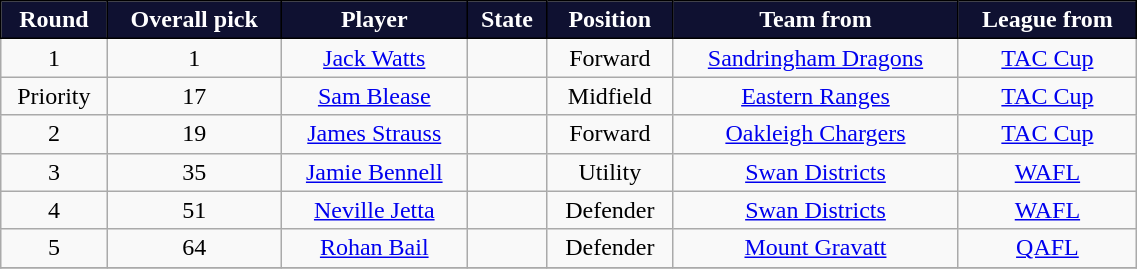<table class="wikitable" style="text-align:center; font-size:100%; width:60%;">
<tr style="color:#FFFFFF;">
<th style="background:#0F1131; border: solid black 1px;">Round</th>
<th style="background:#0F1131; border: solid black 1px;">Overall pick</th>
<th style="background:#0F1131; border: solid black 1px;">Player</th>
<th style="background:#0F1131; border: solid black 1px;">State</th>
<th style="background:#0F1131; border: solid black 1px;">Position</th>
<th style="background:#0F1131; border: solid black 1px;">Team from</th>
<th style="background:#0F1131; border: solid black 1px;">League from</th>
</tr>
<tr>
<td>1</td>
<td>1</td>
<td><a href='#'>Jack Watts</a></td>
<td></td>
<td>Forward</td>
<td><a href='#'>Sandringham Dragons</a></td>
<td><a href='#'>TAC Cup</a></td>
</tr>
<tr>
<td>Priority</td>
<td>17</td>
<td><a href='#'>Sam Blease</a></td>
<td></td>
<td>Midfield</td>
<td><a href='#'>Eastern Ranges</a></td>
<td><a href='#'>TAC Cup</a></td>
</tr>
<tr>
<td>2</td>
<td>19</td>
<td><a href='#'>James Strauss</a></td>
<td></td>
<td>Forward</td>
<td><a href='#'>Oakleigh Chargers</a></td>
<td><a href='#'>TAC Cup</a></td>
</tr>
<tr>
<td>3</td>
<td>35</td>
<td><a href='#'>Jamie Bennell</a></td>
<td></td>
<td>Utility</td>
<td><a href='#'>Swan Districts</a></td>
<td><a href='#'>WAFL</a></td>
</tr>
<tr>
<td>4</td>
<td>51</td>
<td><a href='#'>Neville Jetta</a></td>
<td></td>
<td>Defender</td>
<td><a href='#'>Swan Districts</a></td>
<td><a href='#'>WAFL</a></td>
</tr>
<tr>
<td>5</td>
<td>64</td>
<td><a href='#'>Rohan Bail</a></td>
<td></td>
<td>Defender</td>
<td><a href='#'>Mount Gravatt</a></td>
<td><a href='#'>QAFL</a></td>
</tr>
<tr>
</tr>
</table>
